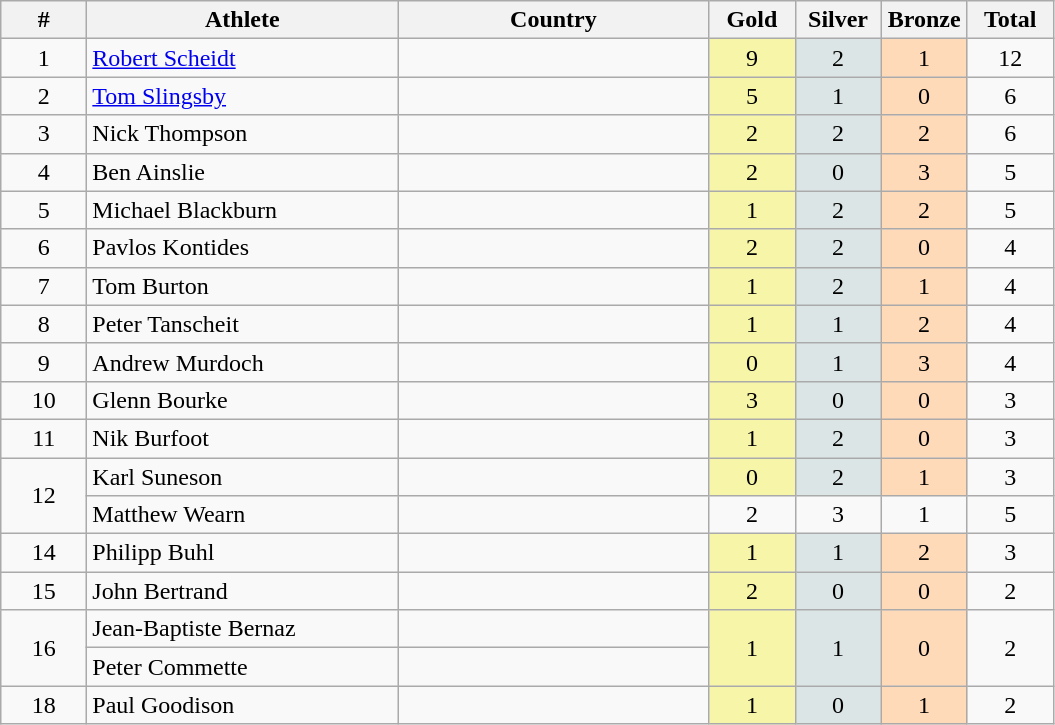<table class=wikitable>
<tr>
<th width=50>#</th>
<th width=200>Athlete</th>
<th width=200>Country</th>
<th width=50>Gold</th>
<th width=50>Silver</th>
<th width=50>Bronze</th>
<th width=50>Total</th>
</tr>
<tr style="text-align:center; vertical-align:top;">
<td>1</td>
<td style="text-align:left;"><a href='#'>Robert Scheidt</a></td>
<td style="text-align:left;"></td>
<td style="background:#F7F6A8;">9</td>
<td style="background:#DCE5E5;">2</td>
<td style="background:#FFDAB9;">1</td>
<td>12</td>
</tr>
<tr style="text-align:center; vertical-align:top;">
<td>2</td>
<td style="text-align:left;"><a href='#'>Tom Slingsby</a></td>
<td style="text-align:left;"></td>
<td style="background:#F7F6A8;">5</td>
<td style="background:#DCE5E5;">1</td>
<td style="background:#FFDAB9;">0</td>
<td>6</td>
</tr>
<tr style="text-align:center; vertical-align:top;">
<td>3</td>
<td style="text-align:left;">Nick Thompson</td>
<td style="text-align:left;"></td>
<td style="background:#F7F6A8;">2</td>
<td style="background:#DCE5E5;">2</td>
<td style="background:#FFDAB9;">2</td>
<td>6</td>
</tr>
<tr style="text-align:center; vertical-align:top;">
<td>4</td>
<td style="text-align:left;">Ben Ainslie</td>
<td style="text-align:left;"></td>
<td style="background:#F7F6A8;">2</td>
<td style="background:#DCE5E5;">0</td>
<td style="background:#FFDAB9;">3</td>
<td>5</td>
</tr>
<tr style="text-align:center; vertical-align:top;">
<td>5</td>
<td style="text-align:left;">Michael Blackburn</td>
<td style="text-align:left;"></td>
<td style="background:#F7F6A8;">1</td>
<td style="background:#DCE5E5;">2</td>
<td style="background:#FFDAB9;">2</td>
<td>5</td>
</tr>
<tr style="text-align:center; vertical-align:top;">
<td>6</td>
<td style="text-align:left;">Pavlos Kontides</td>
<td style="text-align:left;"></td>
<td style="background:#F7F6A8;">2</td>
<td style="background:#DCE5E5;">2</td>
<td style="background:#FFDAB9;">0</td>
<td>4</td>
</tr>
<tr style="text-align:center; vertical-align:top;">
<td>7</td>
<td style="text-align:left;">Tom Burton</td>
<td style="text-align:left;"></td>
<td style="background:#F7F6A8;">1</td>
<td style="background:#DCE5E5;">2</td>
<td style="background:#FFDAB9;">1</td>
<td>4</td>
</tr>
<tr style="text-align:center; vertical-align:top;">
<td>8</td>
<td style="text-align:left;">Peter Tanscheit</td>
<td style="text-align:left;"></td>
<td style="background:#F7F6A8;">1</td>
<td style="background:#DCE5E5;">1</td>
<td style="background:#FFDAB9;">2</td>
<td>4</td>
</tr>
<tr style="text-align:center; vertical-align:top;">
<td>9</td>
<td style="text-align:left;">Andrew Murdoch</td>
<td style="text-align:left;"></td>
<td style="background:#F7F6A8;">0</td>
<td style="background:#DCE5E5;">1</td>
<td style="background:#FFDAB9;">3</td>
<td>4</td>
</tr>
<tr style="text-align:center; vertical-align:top;">
<td>10</td>
<td style="text-align:left;">Glenn Bourke</td>
<td style="text-align:left;"></td>
<td style="background:#F7F6A8;">3</td>
<td style="background:#DCE5E5;">0</td>
<td style="background:#FFDAB9;">0</td>
<td>3</td>
</tr>
<tr style="text-align:center; vertical-align:top;">
<td>11</td>
<td style="text-align:left;">Nik Burfoot</td>
<td style="text-align:left;"></td>
<td style="background:#F7F6A8;">1</td>
<td style="background:#DCE5E5;">2</td>
<td style="background:#FFDAB9;">0</td>
<td>3</td>
</tr>
<tr style="text-align:center;">
<td rowspan=2>12</td>
<td style="text-align:left;">Karl Suneson</td>
<td style="text-align:left;"></td>
<td style="background:#F7F6A8;">0</td>
<td style="background:#DCE5E5;">2</td>
<td style="background:#FFDAB9;">1</td>
<td>3</td>
</tr>
<tr style="text-align:center; vertical-align:top;">
<td style="text-align:left;">Matthew Wearn</td>
<td style="text-align:left;"></td>
<td>2</td>
<td>3</td>
<td>1</td>
<td>5</td>
</tr>
<tr style="text-align:center; vertical-align:top;">
<td>14</td>
<td style="text-align:left;">Philipp Buhl</td>
<td style="text-align:left;"></td>
<td style="background:#F7F6A8;">1</td>
<td style="background:#DCE5E5;">1</td>
<td style="background:#FFDAB9;">2</td>
<td>3</td>
</tr>
<tr style="text-align:center; vertical-align:top;">
<td>15</td>
<td style="text-align:left;">John Bertrand</td>
<td style="text-align:left;"></td>
<td style="background:#F7F6A8;">2</td>
<td style="background:#DCE5E5;">0</td>
<td style="background:#FFDAB9;">0</td>
<td>2</td>
</tr>
<tr style="text-align:center;">
<td rowspan=2>16</td>
<td style="text-align:left;">Jean-Baptiste Bernaz</td>
<td style="text-align:left;"></td>
<td rowspan=2 style="background:#F7F6A8;">1</td>
<td rowspan=2 style="background:#DCE5E5;">1</td>
<td rowspan=2 style="background:#FFDAB9;">0</td>
<td rowspan=2>2</td>
</tr>
<tr style="text-align:center; vertical-align:top;">
<td style="text-align:left;">Peter Commette</td>
<td style="text-align:left;"></td>
</tr>
<tr style="text-align:center; vertical-align:top;">
<td>18</td>
<td style="text-align:left;">Paul Goodison</td>
<td style="text-align:left;"></td>
<td style="background:#F7F6A8;">1</td>
<td style="background:#DCE5E5;">0</td>
<td style="background:#FFDAB9;">1</td>
<td>2</td>
</tr>
</table>
